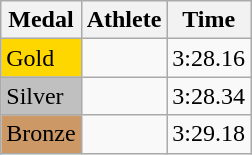<table class="wikitable">
<tr>
<th>Medal</th>
<th>Athlete</th>
<th>Time</th>
</tr>
<tr>
<td bgcolor="gold">Gold</td>
<td></td>
<td>3:28.16</td>
</tr>
<tr>
<td bgcolor="silver">Silver</td>
<td></td>
<td>3:28.34</td>
</tr>
<tr>
<td bgcolor="CC9966">Bronze</td>
<td></td>
<td>3:29.18</td>
</tr>
</table>
